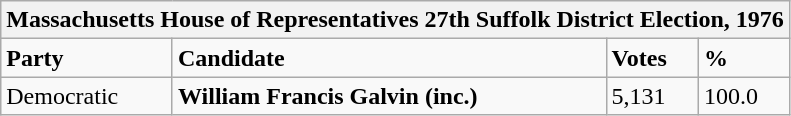<table class="wikitable">
<tr>
<th colspan="4">Massachusetts House of Representatives 27th Suffolk District Election, 1976</th>
</tr>
<tr>
<td><strong>Party</strong></td>
<td><strong>Candidate</strong></td>
<td><strong>Votes</strong></td>
<td><strong>%</strong></td>
</tr>
<tr>
<td>Democratic</td>
<td><strong>William Francis Galvin (inc.)</strong></td>
<td>5,131</td>
<td>100.0</td>
</tr>
</table>
